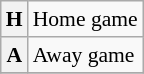<table class="wikitable plainrowheaders" style="font-size:90%;">
<tr>
<th scope=row><strong>H</strong></th>
<td>Home game</td>
</tr>
<tr>
<th scope=row><strong>A</strong></th>
<td>Away game</td>
</tr>
<tr>
</tr>
</table>
